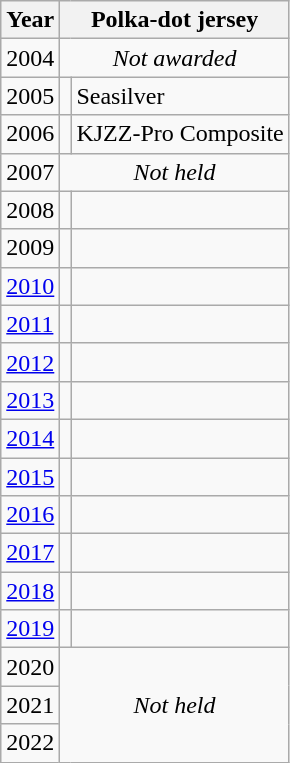<table class="wikitable">
<tr>
<th>Year</th>
<th colspan="2"  style="text-align:center; background:#white;"> Polka-dot jersey</th>
</tr>
<tr>
<td>2004</td>
<td colspan="2"  style="text-align:center; background:#white;"><em>Not awarded</em></td>
</tr>
<tr>
<td>2005</td>
<td></td>
<td>Seasilver</td>
</tr>
<tr>
<td>2006</td>
<td></td>
<td>KJZZ-Pro Composite</td>
</tr>
<tr>
<td>2007</td>
<td colspan="2"  style="text-align:center; background:#white;"><em>Not held</em></td>
</tr>
<tr>
<td>2008</td>
<td></td>
<td></td>
</tr>
<tr>
<td>2009</td>
<td></td>
<td></td>
</tr>
<tr>
<td><a href='#'>2010</a></td>
<td></td>
<td></td>
</tr>
<tr>
<td><a href='#'>2011</a></td>
<td></td>
<td></td>
</tr>
<tr>
<td><a href='#'>2012</a></td>
<td></td>
<td></td>
</tr>
<tr>
<td><a href='#'>2013</a></td>
<td></td>
<td></td>
</tr>
<tr>
<td><a href='#'>2014</a></td>
<td></td>
<td></td>
</tr>
<tr>
<td><a href='#'>2015</a></td>
<td></td>
<td></td>
</tr>
<tr>
<td><a href='#'>2016</a></td>
<td></td>
<td></td>
</tr>
<tr>
<td><a href='#'>2017</a></td>
<td></td>
<td></td>
</tr>
<tr>
<td><a href='#'>2018</a></td>
<td></td>
<td></td>
</tr>
<tr>
<td><a href='#'>2019</a></td>
<td></td>
<td></td>
</tr>
<tr>
<td>2020</td>
<td colspan="2" rowspan=3 style="text-align:center; background:#white;"><em>Not held</em></td>
</tr>
<tr>
<td>2021</td>
</tr>
<tr>
<td>2022</td>
</tr>
</table>
